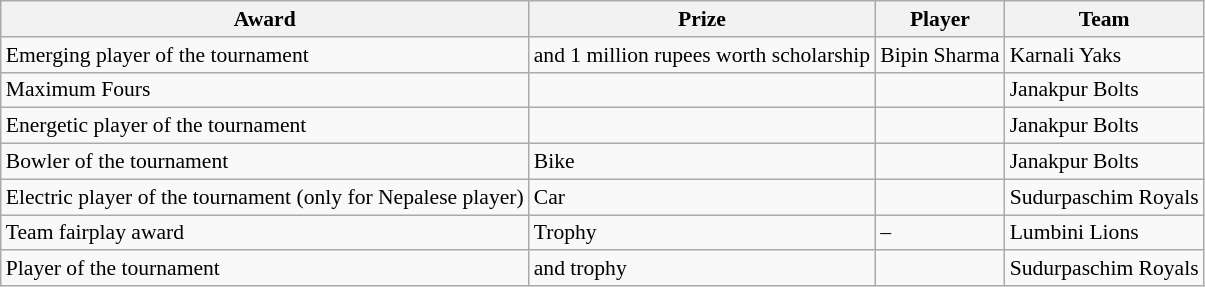<table class="wikitable" style="font-size:90%;">
<tr>
<th>Award</th>
<th>Prize</th>
<th>Player</th>
<th>Team</th>
</tr>
<tr>
<td>Emerging player of the tournament</td>
<td> and 1 million rupees worth scholarship</td>
<td>Bipin Sharma</td>
<td>Karnali Yaks</td>
</tr>
<tr>
<td>Maximum Fours</td>
<td></td>
<td></td>
<td>Janakpur Bolts</td>
</tr>
<tr>
<td>Energetic player of the tournament</td>
<td></td>
<td></td>
<td>Janakpur Bolts</td>
</tr>
<tr>
<td>Bowler of the tournament</td>
<td>Bike</td>
<td></td>
<td>Janakpur Bolts</td>
</tr>
<tr>
<td>Electric player of the tournament (only for Nepalese player)</td>
<td>Car</td>
<td></td>
<td>Sudurpaschim Royals</td>
</tr>
<tr>
<td>Team fairplay award</td>
<td>Trophy</td>
<td>–</td>
<td>Lumbini Lions</td>
</tr>
<tr>
<td>Player of the tournament</td>
<td> and trophy</td>
<td></td>
<td>Sudurpaschim Royals</td>
</tr>
</table>
